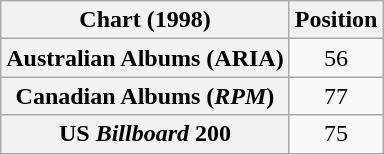<table class="wikitable sortable plainrowheaders" style="text-align:center">
<tr>
<th scope="col">Chart (1998)</th>
<th scope="col">Position</th>
</tr>
<tr>
<th scope="row">Australian Albums (ARIA)</th>
<td>56</td>
</tr>
<tr>
<th scope="row">Canadian Albums (<em>RPM</em>)</th>
<td>77</td>
</tr>
<tr>
<th scope="row">US <em>Billboard</em> 200</th>
<td>75</td>
</tr>
</table>
